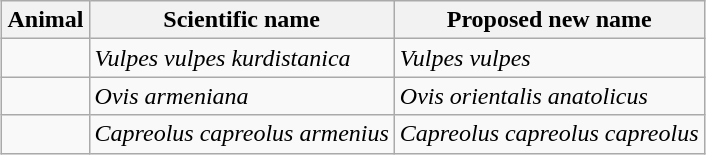<table class="wikitable" style="margin: 1em auto 1em auto;">
<tr>
<th scope="col">Animal</th>
<th scope="col">Scientific name</th>
<th scope="col">Proposed new name</th>
</tr>
<tr>
<td></td>
<td><em>Vulpes vulpes kurdistanica</em></td>
<td><em>Vulpes vulpes</em></td>
</tr>
<tr>
<td></td>
<td><em>Ovis armeniana</em></td>
<td><em>Ovis orientalis anatolicus</em></td>
</tr>
<tr>
<td></td>
<td><em>Capreolus capreolus armenius</em></td>
<td><em>Capreolus capreolus capreolus</em></td>
</tr>
</table>
